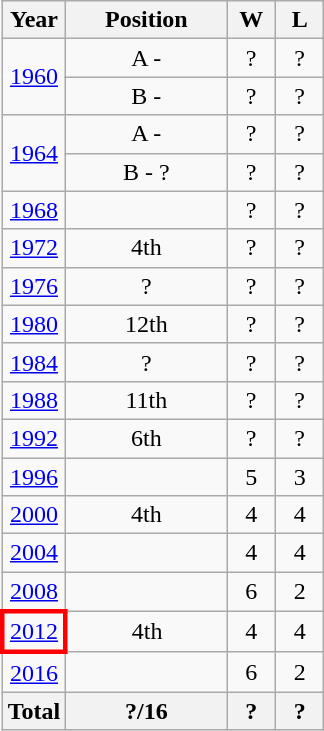<table class="wikitable" style="text-align: center;">
<tr>
<th>Year</th>
<th width="100">Position</th>
<th width="25">W</th>
<th width="25">L</th>
</tr>
<tr>
<td rowspan=2> <a href='#'>1960</a></td>
<td>A - </td>
<td>?</td>
<td>?</td>
</tr>
<tr>
<td>B - </td>
<td>?</td>
<td>?</td>
</tr>
<tr>
<td rowspan=2> <a href='#'>1964</a></td>
<td>A - </td>
<td>?</td>
<td>?</td>
</tr>
<tr>
<td>B - ?</td>
<td>?</td>
<td>?</td>
</tr>
<tr>
<td> <a href='#'>1968</a></td>
<td></td>
<td>?</td>
<td>?</td>
</tr>
<tr>
<td> <a href='#'>1972</a></td>
<td>4th</td>
<td>?</td>
<td>?</td>
</tr>
<tr>
<td> <a href='#'>1976</a></td>
<td>?</td>
<td>?</td>
<td>?</td>
</tr>
<tr>
<td> <a href='#'>1980</a></td>
<td>12th</td>
<td>?</td>
<td>?</td>
</tr>
<tr>
<td> <a href='#'>1984</a></td>
<td>?</td>
<td>?</td>
<td>?</td>
</tr>
<tr>
<td> <a href='#'>1988</a></td>
<td>11th</td>
<td>?</td>
<td>?</td>
</tr>
<tr>
<td> <a href='#'>1992</a></td>
<td>6th</td>
<td>?</td>
<td>?</td>
</tr>
<tr>
<td> <a href='#'>1996</a></td>
<td></td>
<td>5</td>
<td>3</td>
</tr>
<tr>
<td> <a href='#'>2000</a></td>
<td>4th</td>
<td>4</td>
<td>4</td>
</tr>
<tr>
<td> <a href='#'>2004</a></td>
<td></td>
<td>4</td>
<td>4</td>
</tr>
<tr>
<td> <a href='#'>2008</a></td>
<td></td>
<td>6</td>
<td>2</td>
</tr>
<tr>
<td style="border: 3px solid red"> <a href='#'>2012</a></td>
<td>4th</td>
<td>4</td>
<td>4</td>
</tr>
<tr>
<td> <a href='#'>2016</a></td>
<td></td>
<td>6</td>
<td>2</td>
</tr>
<tr>
<th>Total</th>
<th>?/16</th>
<th>?</th>
<th>?</th>
</tr>
</table>
